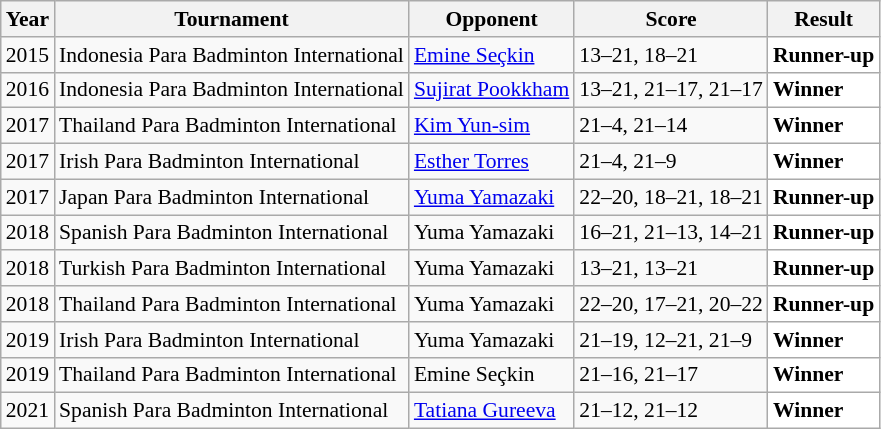<table class="sortable wikitable" style="font-size: 90%;">
<tr>
<th>Year</th>
<th>Tournament</th>
<th>Opponent</th>
<th>Score</th>
<th>Result</th>
</tr>
<tr>
<td align="center">2015</td>
<td align="left">Indonesia Para Badminton International</td>
<td align="left"> <a href='#'>Emine Seçkin</a></td>
<td align="left">13–21, 18–21</td>
<td style="text-align:left; background:white"> <strong>Runner-up</strong></td>
</tr>
<tr>
<td align="center">2016</td>
<td align="left">Indonesia Para Badminton International</td>
<td align="left"> <a href='#'>Sujirat Pookkham</a></td>
<td align="left">13–21, 21–17, 21–17</td>
<td style="text-align:left; background:white"> <strong>Winner</strong></td>
</tr>
<tr>
<td align="center">2017</td>
<td align="left">Thailand Para Badminton International</td>
<td align="left"> <a href='#'>Kim Yun-sim</a></td>
<td align="left">21–4, 21–14</td>
<td style="text-align:left; background:white"> <strong>Winner</strong></td>
</tr>
<tr>
<td align="center">2017</td>
<td align="left">Irish Para Badminton International</td>
<td align="left"> <a href='#'>Esther Torres</a></td>
<td align="left">21–4, 21–9</td>
<td style="text-align:left; background:white"> <strong>Winner</strong></td>
</tr>
<tr>
<td align="center">2017</td>
<td align="left">Japan Para Badminton International</td>
<td align="left"> <a href='#'>Yuma Yamazaki</a></td>
<td align="left">22–20, 18–21, 18–21</td>
<td style="text-align:left; background:white"> <strong>Runner-up</strong></td>
</tr>
<tr>
<td align="center">2018</td>
<td align="left">Spanish Para Badminton International</td>
<td align="left"> Yuma Yamazaki</td>
<td align="left">16–21, 21–13, 14–21</td>
<td style="text-align:left; background:white"> <strong>Runner-up</strong></td>
</tr>
<tr>
<td align="center">2018</td>
<td align="left">Turkish Para Badminton International</td>
<td align="left"> Yuma Yamazaki</td>
<td align="left">13–21, 13–21</td>
<td style="text-align:left; background:white"> <strong>Runner-up</strong></td>
</tr>
<tr>
<td align="center">2018</td>
<td align="left">Thailand Para Badminton International</td>
<td align="left"> Yuma Yamazaki</td>
<td align="left">22–20, 17–21, 20–22</td>
<td style="text-align:left; background:white"> <strong>Runner-up</strong></td>
</tr>
<tr>
<td align="center">2019</td>
<td align="left">Irish Para Badminton International</td>
<td align="left"> Yuma Yamazaki</td>
<td align="left">21–19, 12–21, 21–9</td>
<td style="text-align:left; background:white"> <strong>Winner</strong></td>
</tr>
<tr>
<td align="center">2019</td>
<td align="left">Thailand Para Badminton International</td>
<td align="left"> Emine Seçkin</td>
<td align="left">21–16, 21–17</td>
<td style="text-align:left; background:white"> <strong>Winner</strong></td>
</tr>
<tr>
<td align="center">2021</td>
<td align="left">Spanish Para Badminton International</td>
<td align="left"> <a href='#'>Tatiana Gureeva</a></td>
<td align="left">21–12, 21–12</td>
<td style="text-align:left; background:white"> <strong>Winner</strong></td>
</tr>
</table>
